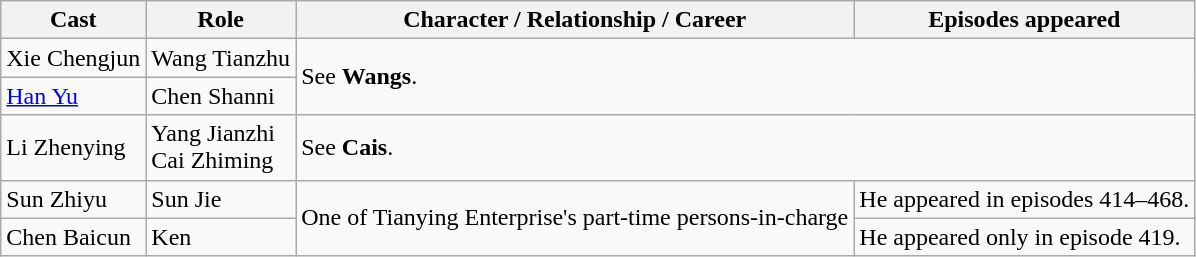<table class="wikitable">
<tr>
<th>Cast</th>
<th>Role</th>
<th>Character / Relationship / Career</th>
<th>Episodes appeared</th>
</tr>
<tr>
<td>Xie Chengjun</td>
<td>Wang Tianzhu</td>
<td rowspan=2 colspan=2>See <strong>Wangs</strong>.</td>
</tr>
<tr>
<td><a href='#'>Han Yu</a></td>
<td>Chen Shanni</td>
</tr>
<tr>
<td>Li Zhenying</td>
<td>Yang Jianzhi <br> Cai Zhiming</td>
<td colspan=2>See <strong>Cais</strong>.</td>
</tr>
<tr>
<td>Sun Zhiyu</td>
<td>Sun Jie</td>
<td rowspan=2>One of Tianying Enterprise's part-time persons-in-charge</td>
<td>He appeared in episodes 414–468.</td>
</tr>
<tr>
<td>Chen Baicun</td>
<td>Ken</td>
<td>He appeared only in episode 419.</td>
</tr>
</table>
